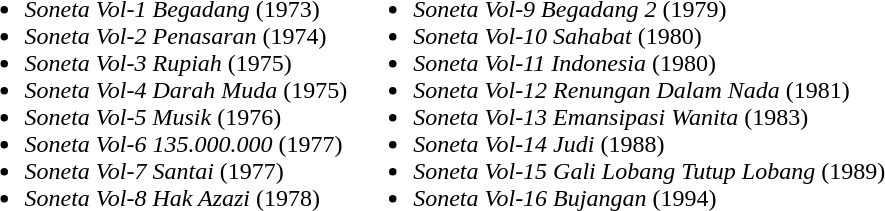<table>
<tr>
<td><br><ul><li><em>Soneta Vol-1 Begadang</em> (1973)</li><li><em>Soneta Vol-2 Penasaran</em> (1974)</li><li><em>Soneta Vol-3 Rupiah</em> (1975)</li><li><em>Soneta Vol-4 Darah Muda</em> (1975)</li><li><em>Soneta Vol-5 Musik</em> (1976)</li><li><em>Soneta Vol-6 135.000.000</em> (1977)</li><li><em>Soneta Vol-7 Santai</em> (1977)</li><li><em>Soneta Vol-8 Hak Azazi</em> (1978)</li></ul></td>
<td><br><ul><li><em>Soneta Vol-9 Begadang 2</em> (1979)</li><li><em>Soneta Vol-10 Sahabat</em> (1980)</li><li><em>Soneta Vol-11 Indonesia</em> (1980)</li><li><em>Soneta Vol-12 Renungan Dalam Nada</em> (1981)</li><li><em>Soneta Vol-13 Emansipasi Wanita</em> (1983)</li><li><em>Soneta Vol-14 Judi</em> (1988)</li><li><em>Soneta Vol-15 Gali Lobang Tutup Lobang</em> (1989)</li><li><em>Soneta Vol-16 Bujangan</em> (1994)</li></ul></td>
</tr>
</table>
